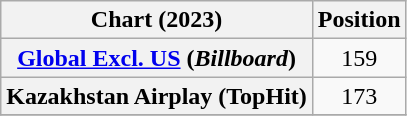<table class="wikitable sortable plainrowheaders" style="text-align:center">
<tr>
<th scope="col">Chart (2023)</th>
<th scope="col">Position</th>
</tr>
<tr>
<th scope="row"><a href='#'>Global Excl. US</a> (<em>Billboard</em>)</th>
<td>159</td>
</tr>
<tr>
<th scope="row">Kazakhstan Airplay (TopHit)</th>
<td>173</td>
</tr>
<tr>
</tr>
</table>
